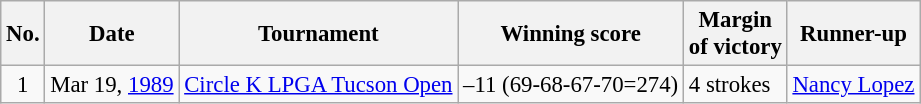<table class="wikitable" style="font-size:95%;">
<tr>
<th>No.</th>
<th>Date</th>
<th>Tournament</th>
<th>Winning score</th>
<th>Margin<br>of victory</th>
<th>Runner-up</th>
</tr>
<tr>
<td align=center>1</td>
<td>Mar 19, <a href='#'>1989</a></td>
<td><a href='#'>Circle K LPGA Tucson Open</a></td>
<td>–11 (69-68-67-70=274)</td>
<td>4 strokes</td>
<td> <a href='#'>Nancy Lopez</a></td>
</tr>
</table>
